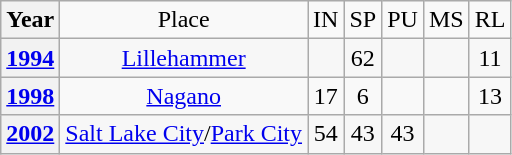<table class="wikitable" style="text-align:center;">
<tr>
<th>Year</th>
<td>Place</td>
<td>IN</td>
<td>SP</td>
<td>PU</td>
<td>MS</td>
<td>RL</td>
</tr>
<tr bgcolor=#f7f7f7>
<th><a href='#'>1994</a></th>
<td><a href='#'>Lillehammer</a></td>
<td></td>
<td>62</td>
<td></td>
<td></td>
<td>11</td>
</tr>
<tr>
<th><a href='#'>1998</a></th>
<td><a href='#'>Nagano</a></td>
<td>17</td>
<td>6</td>
<td></td>
<td></td>
<td>13</td>
</tr>
<tr bgcolor=#f7f7f7>
<th><a href='#'>2002</a></th>
<td><a href='#'>Salt Lake City</a>/<a href='#'>Park City</a></td>
<td>54</td>
<td>43</td>
<td>43</td>
<td></td>
<td></td>
</tr>
</table>
